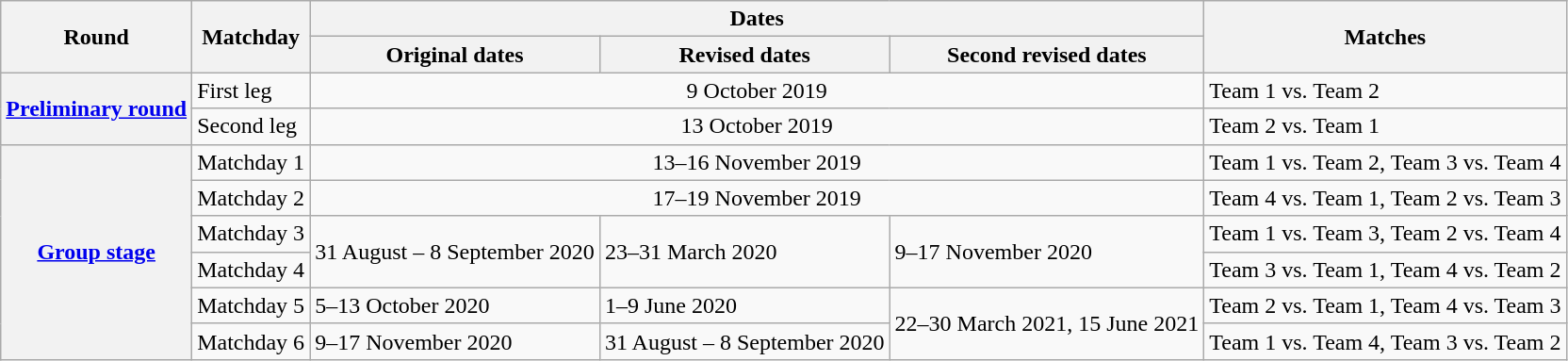<table class="wikitable">
<tr>
<th rowspan=2>Round</th>
<th rowspan=2>Matchday</th>
<th colspan=3>Dates</th>
<th rowspan=2>Matches</th>
</tr>
<tr>
<th>Original dates</th>
<th>Revised dates</th>
<th>Second revised dates</th>
</tr>
<tr>
<th rowspan=2><a href='#'>Preliminary round</a></th>
<td>First leg</td>
<td align=center colspan=3>9 October 2019</td>
<td>Team 1 vs. Team 2</td>
</tr>
<tr>
<td>Second leg</td>
<td align=center colspan=3>13 October 2019</td>
<td>Team 2 vs. Team 1</td>
</tr>
<tr>
<th rowspan=6><a href='#'>Group stage</a></th>
<td>Matchday 1</td>
<td align=center colspan=3>13–16 November 2019</td>
<td>Team 1 vs. Team 2, Team 3 vs. Team 4</td>
</tr>
<tr>
<td>Matchday 2</td>
<td align=center colspan=3>17–19 November 2019</td>
<td>Team 4 vs. Team 1, Team 2 vs. Team 3</td>
</tr>
<tr>
<td>Matchday 3</td>
<td rowspan=2>31 August – 8 September 2020</td>
<td rowspan=2>23–31 March 2020</td>
<td rowspan=2>9–17 November 2020</td>
<td>Team 1 vs. Team 3, Team 2 vs. Team 4</td>
</tr>
<tr>
<td>Matchday 4</td>
<td>Team 3 vs. Team 1, Team 4 vs. Team 2</td>
</tr>
<tr>
<td>Matchday 5</td>
<td>5–13 October 2020</td>
<td>1–9 June 2020</td>
<td rowspan=2>22–30 March 2021, 15 June 2021</td>
<td>Team 2 vs. Team 1, Team 4 vs. Team 3</td>
</tr>
<tr>
<td>Matchday 6</td>
<td>9–17 November 2020</td>
<td>31 August – 8 September 2020</td>
<td>Team 1 vs. Team 4, Team 3 vs. Team 2</td>
</tr>
</table>
